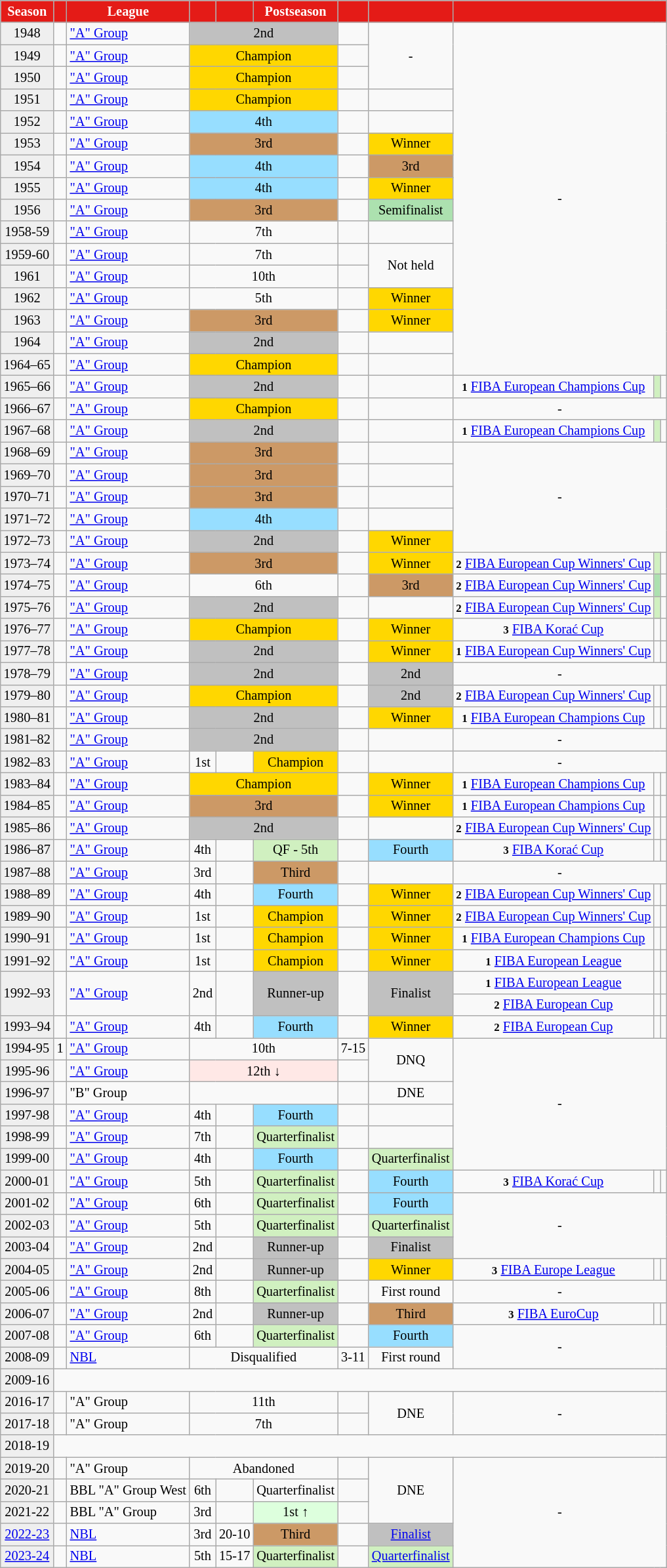<table class="wikitable" style="font-size:85%; text-align:center">
<tr>
<th style="color:white; background:#E41B17;">Season</th>
<th style="color:white; background:#E41B17;"><a href='#'></a></th>
<th style="color:white; background:#E41B17;">League</th>
<th style="color:white; background:#E41B17;"></th>
<th style="color:white; background:#E41B17;"></th>
<th style="color:white; background:#E41B17;">Postseason</th>
<th style="color:white; background:#E41B17;"></th>
<th style="color:white; background:#E41B17;"><a href='#'></a></th>
<th colspan="3" style="color:white; background:#E41B17;"><a href='#'></a></th>
</tr>
<tr>
<td bgcolor=#efefef>1948</td>
<td></td>
<td align="left"><a href='#'>"A" Group</a></td>
<td colspan="3" bgcolor=silver>2nd</td>
<td></td>
<td rowspan="3">-</td>
<td colspan="3" rowspan="16">-</td>
</tr>
<tr>
<td bgcolor=#efefef>1949</td>
<td></td>
<td align="left"><a href='#'>"A" Group</a></td>
<td colspan="3" bgcolor=gold>Champion</td>
<td></td>
</tr>
<tr>
<td bgcolor=#efefef>1950</td>
<td></td>
<td align="left"><a href='#'>"A" Group</a></td>
<td colspan="3" bgcolor=gold>Champion</td>
<td></td>
</tr>
<tr>
<td bgcolor=#efefef>1951</td>
<td></td>
<td align="left"><a href='#'>"A" Group</a></td>
<td colspan="3" bgcolor=gold>Champion</td>
<td></td>
<td></td>
</tr>
<tr>
<td bgcolor=#efefef>1952</td>
<td></td>
<td align="left"><a href='#'>"A" Group</a></td>
<td colspan="3" bgcolor="#97DEFF">4th</td>
<td></td>
<td></td>
</tr>
<tr>
<td bgcolor=#efefef>1953</td>
<td></td>
<td align="left"><a href='#'>"A" Group</a></td>
<td colspan="3" bgcolor=#cc9966>3rd</td>
<td></td>
<td align="center" bgcolor=gold>Winner</td>
</tr>
<tr>
<td bgcolor=#efefef>1954</td>
<td></td>
<td align="left"><a href='#'>"A" Group</a></td>
<td colspan="3" bgcolor="#97DEFF">4th</td>
<td></td>
<td align="center" bgcolor=#cc9966>3rd</td>
</tr>
<tr>
<td bgcolor=#efefef>1955</td>
<td></td>
<td align="left"><a href='#'>"A" Group</a></td>
<td colspan="3" bgcolor="#97DEFF">4th</td>
<td></td>
<td align="center" bgcolor=gold>Winner</td>
</tr>
<tr>
<td bgcolor=#efefef>1956</td>
<td></td>
<td align="left"><a href='#'>"A" Group</a></td>
<td colspan="3" bgcolor=#cc9966>3rd</td>
<td></td>
<td align="center" style="background:#ACE1AF">Semifinalist</td>
</tr>
<tr>
<td bgcolor=#efefef>1958-59</td>
<td></td>
<td align="left"><a href='#'>"A" Group</a></td>
<td colspan="3">7th</td>
<td></td>
<td></td>
</tr>
<tr>
<td bgcolor=#efefef>1959-60</td>
<td></td>
<td align="left"><a href='#'>"A" Group</a></td>
<td colspan="3">7th</td>
<td></td>
<td rowspan="2">Not held</td>
</tr>
<tr>
<td bgcolor=#efefef>1961</td>
<td></td>
<td align="left"><a href='#'>"A" Group</a></td>
<td colspan="3">10th</td>
<td></td>
</tr>
<tr>
<td bgcolor=#efefef>1962</td>
<td></td>
<td align="left"><a href='#'>"A" Group</a></td>
<td colspan="3">5th</td>
<td></td>
<td align="center" bgcolor=gold>Winner</td>
</tr>
<tr>
<td bgcolor=#efefef>1963</td>
<td></td>
<td align="left"><a href='#'>"A" Group</a></td>
<td colspan="3" bgcolor=#cc9966>3rd</td>
<td></td>
<td align="center" bgcolor=gold>Winner</td>
</tr>
<tr>
<td bgcolor=#efefef>1964</td>
<td></td>
<td align="left"><a href='#'>"A" Group</a></td>
<td colspan="3" bgcolor=silver>2nd</td>
<td></td>
<td></td>
</tr>
<tr>
<td bgcolor=#efefef>1964–65</td>
<td></td>
<td align="left"><a href='#'>"A" Group</a></td>
<td colspan="3" bgcolor=gold>Champion</td>
<td></td>
<td></td>
</tr>
<tr>
<td bgcolor=#efefef>1965–66</td>
<td></td>
<td align="left"><a href='#'>"A" Group</a></td>
<td colspan="3" bgcolor=silver>2nd</td>
<td></td>
<td></td>
<td><small><strong>1</strong></small> <a href='#'>FIBA European Champions Cup</a></td>
<td align=center  style="background:#D0F0C0"></td>
<td></td>
</tr>
<tr>
<td bgcolor=#efefef>1966–67</td>
<td></td>
<td align="left"><a href='#'>"A" Group</a></td>
<td colspan="3" bgcolor=gold>Champion</td>
<td></td>
<td></td>
<td colspan="3">-</td>
</tr>
<tr>
<td bgcolor=#efefef>1967–68</td>
<td></td>
<td align="left"><a href='#'>"A" Group</a></td>
<td colspan="3" bgcolor=silver>2nd</td>
<td></td>
<td></td>
<td><small><strong>1</strong></small> <a href='#'>FIBA European Champions Cup</a></td>
<td align=center  style="background:#D0F0C0"></td>
<td></td>
</tr>
<tr>
<td bgcolor=#efefef>1968–69</td>
<td></td>
<td align="left"><a href='#'>"A" Group</a></td>
<td colspan="3" ; bgcolor=#cc9966>3rd</td>
<td></td>
<td></td>
<td colspan="3" rowspan="5">-</td>
</tr>
<tr>
<td bgcolor=#efefef>1969–70</td>
<td></td>
<td align="left"><a href='#'>"A" Group</a></td>
<td colspan="3" ; bgcolor=#cc9966>3rd</td>
<td></td>
<td></td>
</tr>
<tr>
<td bgcolor=#efefef>1970–71</td>
<td></td>
<td align="left"><a href='#'>"A" Group</a></td>
<td colspan="3" ; bgcolor=#cc9966>3rd</td>
<td></td>
<td></td>
</tr>
<tr>
<td bgcolor=#efefef>1971–72</td>
<td></td>
<td align="left"><a href='#'>"A" Group</a></td>
<td colspan="3" align="center"; bgcolor="#97DEFF">4th</td>
<td></td>
<td></td>
</tr>
<tr>
<td bgcolor=#efefef>1972–73</td>
<td></td>
<td align="left"><a href='#'>"A" Group</a></td>
<td colspan="3" align="center"; bgcolor=silver>2nd</td>
<td></td>
<td align="center" bgcolor=gold>Winner</td>
</tr>
<tr>
<td bgcolor=#efefef>1973–74</td>
<td></td>
<td align="left"><a href='#'>"A" Group</a></td>
<td colspan="3" align="center"; bgcolor=#cc9966>3rd</td>
<td></td>
<td align="center" bgcolor=gold>Winner</td>
<td><small><strong>2</strong></small> <a href='#'>FIBA European Cup Winners' Cup</a></td>
<td align=center  style="background:#D0F0C0"></td>
<td></td>
</tr>
<tr>
<td bgcolor=#efefef>1974–75</td>
<td></td>
<td align="left"><a href='#'>"A" Group</a></td>
<td colspan="3" align="center">6th</td>
<td></td>
<td align="center"; bgcolor=#cc9966>3rd</td>
<td><small><strong>2</strong></small> <a href='#'>FIBA European Cup Winners' Cup</a></td>
<td align=center  style="background:#ACE1AF"></td>
<td></td>
</tr>
<tr>
<td bgcolor=#efefef>1975–76</td>
<td></td>
<td align="left"><a href='#'>"A" Group</a></td>
<td colspan="3" align="center"; bgcolor=silver>2nd</td>
<td></td>
<td></td>
<td><small><strong>2</strong></small> <a href='#'>FIBA European Cup Winners' Cup</a></td>
<td align=center  style="background:#D0F0C0"></td>
<td></td>
</tr>
<tr>
<td bgcolor=#efefef>1976–77</td>
<td></td>
<td align="left"><a href='#'>"A" Group</a></td>
<td colspan="3" align="center"; bgcolor=gold>Champion</td>
<td></td>
<td align="center" bgcolor=gold>Winner</td>
<td><small><strong>3</strong></small> <a href='#'>FIBA Korać Cup</a></td>
<td></td>
<td></td>
</tr>
<tr>
<td bgcolor=#efefef>1977–78</td>
<td></td>
<td align="left"><a href='#'>"A" Group</a></td>
<td colspan="3" align="center"; bgcolor=silver>2nd</td>
<td></td>
<td align="center" bgcolor=gold>Winner</td>
<td><small><strong>1</strong></small> <a href='#'>FIBA European Cup Winners' Cup</a></td>
<td></td>
<td></td>
</tr>
<tr>
<td bgcolor=#efefef>1978–79</td>
<td></td>
<td align="left"><a href='#'>"A" Group</a></td>
<td colspan="3" align="center"; bgcolor=silver>2nd</td>
<td></td>
<td align="center" bgcolor=silver>2nd</td>
<td colspan="3">-</td>
</tr>
<tr>
<td bgcolor=#efefef>1979–80</td>
<td></td>
<td align="left"><a href='#'>"A" Group</a></td>
<td colspan="3" align="center"; bgcolor=gold>Champion</td>
<td></td>
<td align="center" bgcolor=silver>2nd</td>
<td><small><strong>2</strong></small> <a href='#'>FIBA European Cup Winners' Cup</a></td>
<td></td>
<td></td>
</tr>
<tr>
<td bgcolor=#efefef>1980–81</td>
<td></td>
<td align="left"><a href='#'>"A" Group</a></td>
<td colspan="3" align="center"; bgcolor=silver>2nd</td>
<td></td>
<td align="center" bgcolor=gold>Winner</td>
<td><small><strong>1</strong></small> <a href='#'>FIBA European Champions Cup</a></td>
<td></td>
<td></td>
</tr>
<tr>
<td bgcolor=#efefef>1981–82</td>
<td></td>
<td align="left"><a href='#'>"A" Group</a></td>
<td colspan="3" align="center"; bgcolor=silver>2nd</td>
<td></td>
<td></td>
<td colspan="3">-</td>
</tr>
<tr>
<td bgcolor=#efefef>1982–83</td>
<td></td>
<td align="left"><a href='#'>"A" Group</a></td>
<td align="center">1st</td>
<td></td>
<td align="center" bgcolor=gold>Champion</td>
<td></td>
<td></td>
<td colspan="3">-</td>
</tr>
<tr>
<td bgcolor=#efefef>1983–84</td>
<td></td>
<td align="left"><a href='#'>"A" Group</a></td>
<td colspan="3" align="center"; bgcolor=gold>Champion</td>
<td></td>
<td align="center" bgcolor=gold>Winner</td>
<td><small><strong>1</strong></small> <a href='#'>FIBA European Champions Cup</a></td>
<td></td>
<td></td>
</tr>
<tr>
<td bgcolor=#efefef>1984–85</td>
<td></td>
<td align="left"><a href='#'>"A" Group</a></td>
<td colspan="3" align="center"; bgcolor=#cc9966>3rd</td>
<td></td>
<td align="center" bgcolor=gold>Winner</td>
<td><small><strong>1</strong></small> <a href='#'>FIBA European Champions Cup</a></td>
<td></td>
<td></td>
</tr>
<tr>
<td bgcolor=#efefef>1985–86</td>
<td></td>
<td align="left"><a href='#'>"A" Group</a></td>
<td colspan="3" align="center"; bgcolor=silver>2nd</td>
<td></td>
<td></td>
<td><small><strong>2</strong></small> <a href='#'>FIBA European Cup Winners' Cup</a></td>
<td></td>
<td></td>
</tr>
<tr>
<td bgcolor=#efefef>1986–87</td>
<td></td>
<td align="left"><a href='#'>"A" Group</a></td>
<td align="center">4th</td>
<td></td>
<td align="center" bgcolor=#D0F0C0>QF - 5th</td>
<td></td>
<td align="center" bgcolor=#97DEFF>Fourth</td>
<td><small><strong>3</strong></small> <a href='#'>FIBA Korać Cup</a></td>
<td></td>
<td></td>
</tr>
<tr>
<td bgcolor=#efefef>1987–88</td>
<td></td>
<td align="left"><a href='#'>"A" Group</a></td>
<td align="center">3rd</td>
<td></td>
<td align="center" bgcolor=#cc9966>Third</td>
<td></td>
<td></td>
<td colspan="3">-</td>
</tr>
<tr>
<td bgcolor=#efefef>1988–89</td>
<td></td>
<td align="left"><a href='#'>"A" Group</a></td>
<td align="center">4th</td>
<td></td>
<td align="center" bgcolor="#97DEFF">Fourth</td>
<td></td>
<td align="center" bgcolor=gold>Winner</td>
<td><small><strong>2</strong></small> <a href='#'>FIBA European Cup Winners' Cup</a></td>
<td></td>
<td></td>
</tr>
<tr>
<td bgcolor=#efefef>1989–90</td>
<td></td>
<td align="left"><a href='#'>"A" Group</a></td>
<td align="center">1st</td>
<td></td>
<td align="center" bgcolor=gold>Champion</td>
<td></td>
<td align="center" bgcolor=gold>Winner</td>
<td><small><strong>2</strong></small> <a href='#'>FIBA European Cup Winners' Cup</a></td>
<td></td>
<td></td>
</tr>
<tr>
<td bgcolor=#efefef>1990–91</td>
<td></td>
<td align="left"><a href='#'>"A" Group</a></td>
<td align="center">1st</td>
<td></td>
<td align="center" bgcolor=gold>Champion</td>
<td></td>
<td align="center" bgcolor=gold>Winner</td>
<td><small><strong>1</strong></small> <a href='#'>FIBA European Champions Cup</a></td>
<td></td>
<td></td>
</tr>
<tr>
<td bgcolor=#efefef>1991–92</td>
<td></td>
<td align="left"><a href='#'>"A" Group</a></td>
<td align="center">1st</td>
<td></td>
<td align="center" bgcolor=gold>Champion</td>
<td></td>
<td align="center" bgcolor=gold>Winner</td>
<td><small><strong>1</strong></small> <a href='#'>FIBA European League</a></td>
<td></td>
<td></td>
</tr>
<tr>
<td rowspan="2"; bgcolor=#efefef>1992–93</td>
<td rowspan="2"></td>
<td rowspan="2"; align="left"><a href='#'>"A" Group</a></td>
<td rowspan="2"; align="center">2nd</td>
<td rowspan="2"></td>
<td rowspan="2"; align="center" bgcolor=silver>Runner-up</td>
<td rowspan="2"></td>
<td rowspan="2"; align="center" bgcolor=silver>Finalist</td>
<td><small><strong>1</strong></small> <a href='#'>FIBA European League</a></td>
<td></td>
<td></td>
</tr>
<tr>
<td><small><strong>2</strong></small> <a href='#'>FIBA European Cup</a></td>
<td></td>
<td></td>
</tr>
<tr>
<td bgcolor=#efefef>1993–94</td>
<td></td>
<td align="left"><a href='#'>"A" Group</a></td>
<td align="center">4th</td>
<td></td>
<td align="center" bgcolor="#97DEFF">Fourth</td>
<td></td>
<td align="center" bgcolor=gold>Winner</td>
<td><small><strong>2</strong></small> <a href='#'>FIBA European Cup</a></td>
<td></td>
<td></td>
</tr>
<tr>
<td bgcolor=#efefef>1994-95</td>
<td>1</td>
<td align="left"><a href='#'>"A" Group</a></td>
<td colspan="3">10th</td>
<td>7-15</td>
<td rowspan="2">DNQ</td>
<td colspan="3" rowspan="6">-</td>
</tr>
<tr>
<td bgcolor="#efefef">1995-96</td>
<td></td>
<td align="left"><a href='#'>"A" Group</a></td>
<td colspan="3" align="center"; bgcolor="#FFE8E6">12th ↓</td>
<td></td>
</tr>
<tr>
<td bgcolor="#efefef">1996-97</td>
<td></td>
<td align="left">"B" Group</td>
<td colspan="3"></td>
<td></td>
<td>DNE</td>
</tr>
<tr>
<td bgcolor="#efefef">1997-98</td>
<td></td>
<td align="left"><a href='#'>"A" Group</a></td>
<td align="center">4th</td>
<td></td>
<td align="center" bgcolor="#97DEFF">Fourth</td>
<td></td>
<td></td>
</tr>
<tr>
<td bgcolor=#efefef>1998-99</td>
<td></td>
<td align=left><a href='#'>"A" Group</a></td>
<td align="center">7th</td>
<td></td>
<td align="center" bgcolor=#D0F0C0>Quarterfinalist</td>
<td></td>
<td></td>
</tr>
<tr>
<td bgcolor=#efefef>1999-00</td>
<td></td>
<td align=left><a href='#'>"A" Group</a></td>
<td align="center">4th</td>
<td></td>
<td align="center" bgcolor=#97DEFF>Fourth</td>
<td></td>
<td align="center" bgcolor=#D0F0C0>Quarterfinalist</td>
</tr>
<tr>
<td bgcolor=#efefef>2000-01</td>
<td></td>
<td align=left><a href='#'>"A" Group</a></td>
<td align="center">5th</td>
<td></td>
<td align="center" bgcolor=#D0F0C0>Quarterfinalist</td>
<td></td>
<td align="center" bgcolor=#97DEFF>Fourth</td>
<td><small><strong>3</strong></small> <a href='#'>FIBA Korać Cup</a></td>
<td></td>
<td></td>
</tr>
<tr>
<td bgcolor=#efefef>2001-02</td>
<td></td>
<td align=left><a href='#'>"A" Group</a></td>
<td align="center">6th</td>
<td></td>
<td align="center" bgcolor=#D0F0C0>Quarterfinalist</td>
<td></td>
<td align="center" bgcolor=#97DEFF>Fourth</td>
<td colspan="3" rowspan="3">-</td>
</tr>
<tr>
<td bgcolor=#efefef>2002-03</td>
<td></td>
<td align=left><a href='#'>"A" Group</a></td>
<td align="center">5th</td>
<td></td>
<td align="center" bgcolor=#D0F0C0>Quarterfinalist</td>
<td></td>
<td align="center" bgcolor=#D0F0C0>Quarterfinalist</td>
</tr>
<tr>
<td bgcolor=#efefef>2003-04</td>
<td></td>
<td align=left><a href='#'>"A" Group</a></td>
<td align="center">2nd</td>
<td></td>
<td align="center" bgcolor=silver>Runner-up</td>
<td></td>
<td align="center" bgcolor=silver>Finalist</td>
</tr>
<tr>
<td bgcolor=#efefef>2004-05</td>
<td></td>
<td align=left><a href='#'>"A" Group</a></td>
<td align="center">2nd</td>
<td></td>
<td align="center" bgcolor=silver>Runner-up</td>
<td></td>
<td align="center" bgcolor=gold>Winner</td>
<td><small><strong>3</strong></small> <a href='#'>FIBA Europe League</a></td>
<td></td>
<td></td>
</tr>
<tr>
<td bgcolor=#efefef>2005-06</td>
<td></td>
<td align=left><a href='#'>"A" Group</a></td>
<td align="center">8th</td>
<td></td>
<td align="center" bgcolor=#D0F0C0>Quarterfinalist</td>
<td></td>
<td>First round</td>
<td colspan="3">-</td>
</tr>
<tr>
<td bgcolor=#efefef>2006-07</td>
<td></td>
<td align=left><a href='#'>"A" Group</a></td>
<td align="center">2nd</td>
<td></td>
<td align="center" bgcolor=silver>Runner-up</td>
<td></td>
<td align="center" bgcolor=#cc9966>Third</td>
<td><small><strong>3</strong></small> <a href='#'>FIBA EuroCup</a></td>
<td></td>
<td></td>
</tr>
<tr>
<td bgcolor=#efefef>2007-08</td>
<td></td>
<td align=left><a href='#'>"A" Group</a></td>
<td align="center">6th</td>
<td></td>
<td align="center" bgcolor=#D0F0C0>Quarterfinalist</td>
<td></td>
<td align="center" bgcolor=#97DEFF>Fourth</td>
<td colspan="3" rowspan="2">-</td>
</tr>
<tr>
<td bgcolor=#efefef>2008-09</td>
<td></td>
<td align=left><a href='#'>NBL</a></td>
<td colspan="3" align="center">Disqualified</td>
<td>3-11</td>
<td>First round</td>
</tr>
<tr>
<td bgcolor=#efefef>2009-16</td>
<td colspan="10"></td>
</tr>
<tr>
<td bgcolor=#efefef>2016-17</td>
<td></td>
<td align=left>"A" Group</td>
<td colspan="3" align="center">11th</td>
<td></td>
<td rowspan="2" align="center">DNE</td>
<td colspan="3" rowspan="2">-</td>
</tr>
<tr>
<td bgcolor=#efefef>2017-18</td>
<td></td>
<td align=left>"A" Group</td>
<td colspan="3" align="center">7th</td>
<td></td>
</tr>
<tr>
<td bgcolor=#efefef>2018-19</td>
<td colspan="10"></td>
</tr>
<tr>
<td bgcolor=#efefef>2019-20</td>
<td></td>
<td align=left>"A" Group</td>
<td colspan="3" align="center">Abandoned</td>
<td></td>
<td rowspan="3" align="center">DNE</td>
<td colspan="3" rowspan="5">-</td>
</tr>
<tr>
<td bgcolor=#efefef>2020-21</td>
<td></td>
<td align=left>BBL "A" Group West</td>
<td align="center">6th</td>
<td></td>
<td>Quarterfinalist</td>
<td></td>
</tr>
<tr>
<td bgcolor=#efefef>2021-22</td>
<td></td>
<td align=left>BBL "A" Group</td>
<td align="center">3rd</td>
<td></td>
<td align="center"; bgcolor="#DDFFDD">1st ↑</td>
<td></td>
</tr>
<tr>
<td bgcolor=#efefef><a href='#'>2022-23</a></td>
<td></td>
<td align=left><a href='#'>NBL</a></td>
<td align="center">3rd</td>
<td>20-10</td>
<td align="center" bgcolor=#cc9966>Third</td>
<td></td>
<td align="center" bgcolor="silver"><a href='#'>Finalist</a></td>
</tr>
<tr>
<td bgcolor=#efefef><a href='#'>2023-24</a></td>
<td></td>
<td align=left><a href='#'>NBL</a></td>
<td align="center">5th</td>
<td>15-17</td>
<td align="center" bgcolor=#D0F0C0>Quarterfinalist</td>
<td></td>
<td align="center" bgcolor=#D0F0C0><a href='#'>Quarterfinalist</a></td>
</tr>
</table>
